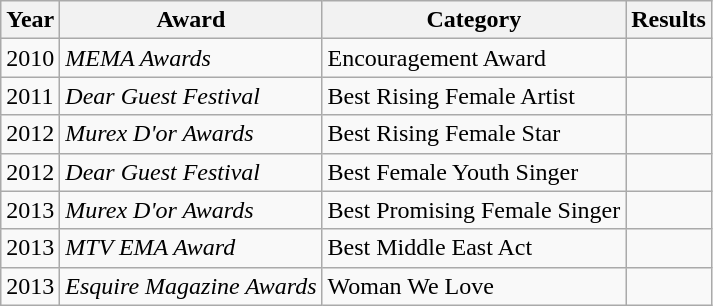<table class="wikitable">
<tr>
<th>Year</th>
<th>Award</th>
<th>Category</th>
<th>Results</th>
</tr>
<tr>
<td>2010</td>
<td><em>MEMA Awards</em></td>
<td>Encouragement Award</td>
<td></td>
</tr>
<tr>
<td>2011</td>
<td><em>Dear Guest Festival</em></td>
<td>Best Rising Female Artist</td>
<td></td>
</tr>
<tr>
<td>2012</td>
<td><em>Murex D'or Awards</em></td>
<td>Best Rising Female Star</td>
<td></td>
</tr>
<tr>
<td>2012</td>
<td><em>Dear Guest Festival</em></td>
<td>Best Female Youth Singer</td>
<td></td>
</tr>
<tr>
<td>2013</td>
<td><em>Murex D'or Awards</em></td>
<td>Best Promising Female Singer</td>
<td></td>
</tr>
<tr>
<td>2013</td>
<td><em>MTV EMA Award</em></td>
<td>Best Middle East Act</td>
<td></td>
</tr>
<tr>
<td>2013</td>
<td><em>Esquire Magazine Awards</em></td>
<td>Woman We Love</td>
<td></td>
</tr>
</table>
